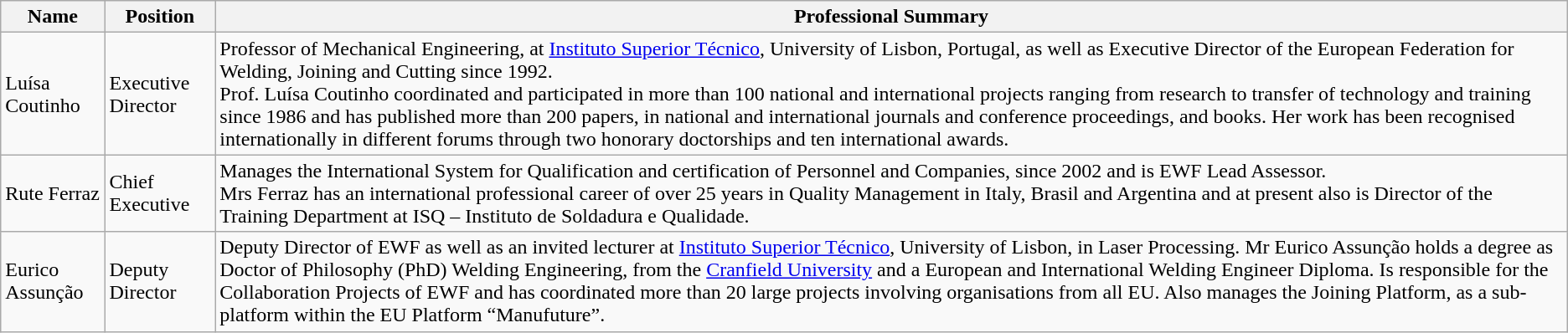<table class="wikitable">
<tr>
<th>Name</th>
<th>Position</th>
<th>Professional Summary</th>
</tr>
<tr>
<td>Luísa Coutinho</td>
<td>Executive Director</td>
<td>Professor of Mechanical Engineering, at <a href='#'>Instituto Superior Técnico</a>, University of Lisbon, Portugal, as well as Executive Director of the European Federation for Welding, Joining and Cutting since 1992.<br>Prof. Luísa Coutinho coordinated and participated in more than 100 national and international projects ranging from research to transfer of technology and training since 1986 and has published more than 200 papers, in national and international journals and conference proceedings, and books. Her work has been recognised internationally in different forums through two honorary doctorships and ten international awards.</td>
</tr>
<tr>
<td>Rute  Ferraz</td>
<td>Chief Executive</td>
<td>Manages the International System for Qualification and certification of Personnel and Companies, since 2002 and is EWF Lead Assessor.<br>Mrs Ferraz has an international professional career of over 25 years in Quality Management in Italy, Brasil and Argentina and at present also is Director of the Training Department at ISQ – Instituto de Soldadura e Qualidade.</td>
</tr>
<tr>
<td>Eurico Assunção</td>
<td>Deputy Director</td>
<td>Deputy Director of EWF as well as an invited lecturer at <a href='#'>Instituto Superior Técnico</a>, University of Lisbon, in Laser Processing. Mr Eurico Assunção holds a degree as Doctor of Philosophy (PhD) Welding Engineering, from the <a href='#'>Cranfield University</a> and a European and International Welding Engineer Diploma. Is responsible for the Collaboration Projects of EWF and has coordinated more than 20 large projects involving organisations from all EU. Also manages the Joining Platform, as a sub-platform within the EU Platform “Manufuture”.</td>
</tr>
</table>
